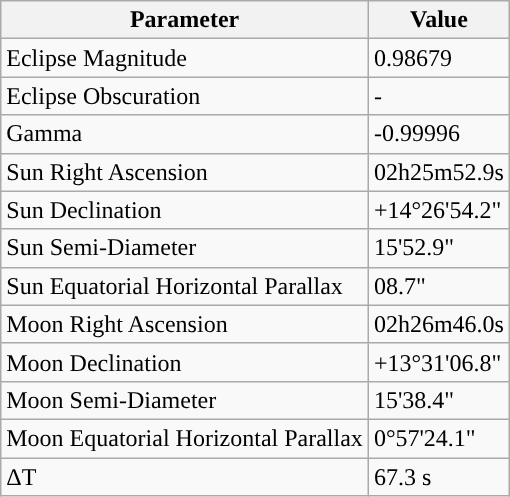<table class="wikitable">
<tr>
<th>Parameter</th>
<th>Value</th>
</tr>
<tr>
<td>Eclipse Magnitude</td>
<td>0.98679</td>
</tr>
<tr>
<td>Eclipse Obscuration</td>
<td>-</td>
</tr>
<tr>
<td>Gamma</td>
<td>-0.99996</td>
</tr>
<tr>
<td>Sun Right Ascension</td>
<td>02h25m52.9s</td>
</tr>
<tr>
<td>Sun Declination</td>
<td>+14°26'54.2"</td>
</tr>
<tr>
<td>Sun Semi-Diameter</td>
<td>15'52.9"</td>
</tr>
<tr>
<td>Sun Equatorial Horizontal Parallax</td>
<td>08.7"</td>
</tr>
<tr>
<td>Moon Right Ascension</td>
<td>02h26m46.0s</td>
</tr>
<tr>
<td>Moon Declination</td>
<td>+13°31'06.8"</td>
</tr>
<tr>
<td>Moon Semi-Diameter</td>
<td>15'38.4"</td>
</tr>
<tr>
<td>Moon Equatorial Horizontal Parallax</td>
<td>0°57'24.1"</td>
</tr>
<tr>
<td>ΔT</td>
<td>67.3 s</td>
</tr>
</table>
